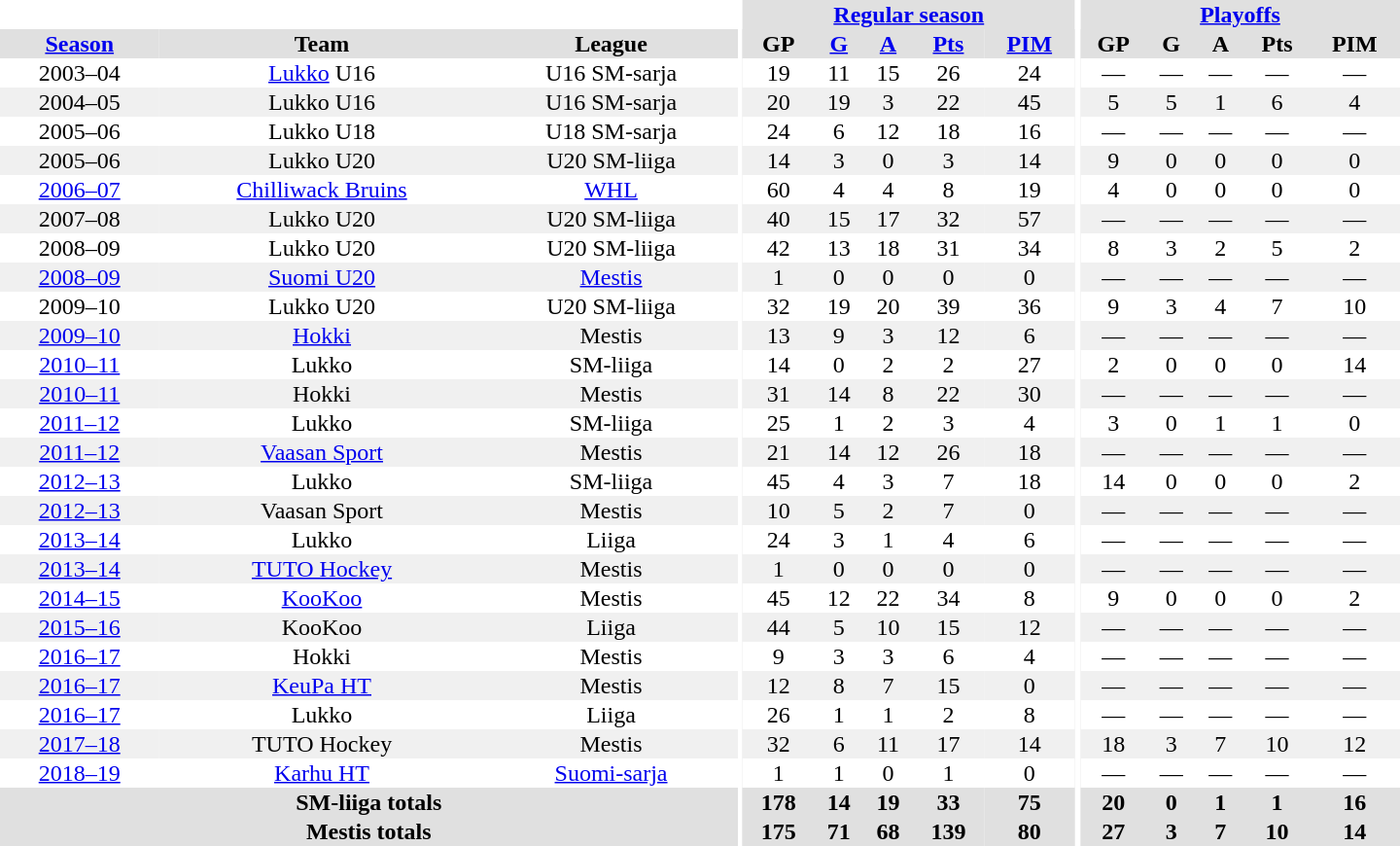<table border="0" cellpadding="1" cellspacing="0" style="text-align:center; width:60em">
<tr bgcolor="#e0e0e0">
<th colspan="3" bgcolor="#ffffff"></th>
<th rowspan="99" bgcolor="#ffffff"></th>
<th colspan="5"><a href='#'>Regular season</a></th>
<th rowspan="99" bgcolor="#ffffff"></th>
<th colspan="5"><a href='#'>Playoffs</a></th>
</tr>
<tr bgcolor="#e0e0e0">
<th><a href='#'>Season</a></th>
<th>Team</th>
<th>League</th>
<th>GP</th>
<th><a href='#'>G</a></th>
<th><a href='#'>A</a></th>
<th><a href='#'>Pts</a></th>
<th><a href='#'>PIM</a></th>
<th>GP</th>
<th>G</th>
<th>A</th>
<th>Pts</th>
<th>PIM</th>
</tr>
<tr>
<td>2003–04</td>
<td><a href='#'>Lukko</a> U16</td>
<td>U16 SM-sarja</td>
<td>19</td>
<td>11</td>
<td>15</td>
<td>26</td>
<td>24</td>
<td>—</td>
<td>—</td>
<td>—</td>
<td>—</td>
<td>—</td>
</tr>
<tr bgcolor="#f0f0f0">
<td>2004–05</td>
<td>Lukko U16</td>
<td>U16 SM-sarja</td>
<td>20</td>
<td>19</td>
<td>3</td>
<td>22</td>
<td>45</td>
<td>5</td>
<td>5</td>
<td>1</td>
<td>6</td>
<td>4</td>
</tr>
<tr>
<td>2005–06</td>
<td>Lukko U18</td>
<td>U18 SM-sarja</td>
<td>24</td>
<td>6</td>
<td>12</td>
<td>18</td>
<td>16</td>
<td>—</td>
<td>—</td>
<td>—</td>
<td>—</td>
<td>—</td>
</tr>
<tr bgcolor="#f0f0f0">
<td>2005–06</td>
<td>Lukko U20</td>
<td>U20 SM-liiga</td>
<td>14</td>
<td>3</td>
<td>0</td>
<td>3</td>
<td>14</td>
<td>9</td>
<td>0</td>
<td>0</td>
<td>0</td>
<td>0</td>
</tr>
<tr>
<td><a href='#'>2006–07</a></td>
<td><a href='#'>Chilliwack Bruins</a></td>
<td><a href='#'>WHL</a></td>
<td>60</td>
<td>4</td>
<td>4</td>
<td>8</td>
<td>19</td>
<td>4</td>
<td>0</td>
<td>0</td>
<td>0</td>
<td>0</td>
</tr>
<tr bgcolor="#f0f0f0">
<td>2007–08</td>
<td>Lukko U20</td>
<td>U20 SM-liiga</td>
<td>40</td>
<td>15</td>
<td>17</td>
<td>32</td>
<td>57</td>
<td>—</td>
<td>—</td>
<td>—</td>
<td>—</td>
<td>—</td>
</tr>
<tr>
<td>2008–09</td>
<td>Lukko U20</td>
<td>U20 SM-liiga</td>
<td>42</td>
<td>13</td>
<td>18</td>
<td>31</td>
<td>34</td>
<td>8</td>
<td>3</td>
<td>2</td>
<td>5</td>
<td>2</td>
</tr>
<tr bgcolor="#f0f0f0">
<td><a href='#'>2008–09</a></td>
<td><a href='#'>Suomi U20</a></td>
<td><a href='#'>Mestis</a></td>
<td>1</td>
<td>0</td>
<td>0</td>
<td>0</td>
<td>0</td>
<td>—</td>
<td>—</td>
<td>—</td>
<td>—</td>
<td>—</td>
</tr>
<tr>
<td>2009–10</td>
<td>Lukko U20</td>
<td>U20 SM-liiga</td>
<td>32</td>
<td>19</td>
<td>20</td>
<td>39</td>
<td>36</td>
<td>9</td>
<td>3</td>
<td>4</td>
<td>7</td>
<td>10</td>
</tr>
<tr bgcolor="#f0f0f0">
<td><a href='#'>2009–10</a></td>
<td><a href='#'>Hokki</a></td>
<td>Mestis</td>
<td>13</td>
<td>9</td>
<td>3</td>
<td>12</td>
<td>6</td>
<td>—</td>
<td>—</td>
<td>—</td>
<td>—</td>
<td>—</td>
</tr>
<tr>
<td><a href='#'>2010–11</a></td>
<td>Lukko</td>
<td>SM-liiga</td>
<td>14</td>
<td>0</td>
<td>2</td>
<td>2</td>
<td>27</td>
<td>2</td>
<td>0</td>
<td>0</td>
<td>0</td>
<td>14</td>
</tr>
<tr bgcolor="#f0f0f0">
<td><a href='#'>2010–11</a></td>
<td>Hokki</td>
<td>Mestis</td>
<td>31</td>
<td>14</td>
<td>8</td>
<td>22</td>
<td>30</td>
<td>—</td>
<td>—</td>
<td>—</td>
<td>—</td>
<td>—</td>
</tr>
<tr>
<td><a href='#'>2011–12</a></td>
<td>Lukko</td>
<td>SM-liiga</td>
<td>25</td>
<td>1</td>
<td>2</td>
<td>3</td>
<td>4</td>
<td>3</td>
<td>0</td>
<td>1</td>
<td>1</td>
<td>0</td>
</tr>
<tr bgcolor="#f0f0f0">
<td><a href='#'>2011–12</a></td>
<td><a href='#'>Vaasan Sport</a></td>
<td>Mestis</td>
<td>21</td>
<td>14</td>
<td>12</td>
<td>26</td>
<td>18</td>
<td>—</td>
<td>—</td>
<td>—</td>
<td>—</td>
<td>—</td>
</tr>
<tr>
<td><a href='#'>2012–13</a></td>
<td>Lukko</td>
<td>SM-liiga</td>
<td>45</td>
<td>4</td>
<td>3</td>
<td>7</td>
<td>18</td>
<td>14</td>
<td>0</td>
<td>0</td>
<td>0</td>
<td>2</td>
</tr>
<tr bgcolor="#f0f0f0">
<td><a href='#'>2012–13</a></td>
<td>Vaasan Sport</td>
<td>Mestis</td>
<td>10</td>
<td>5</td>
<td>2</td>
<td>7</td>
<td>0</td>
<td>—</td>
<td>—</td>
<td>—</td>
<td>—</td>
<td>—</td>
</tr>
<tr>
<td><a href='#'>2013–14</a></td>
<td>Lukko</td>
<td>Liiga</td>
<td>24</td>
<td>3</td>
<td>1</td>
<td>4</td>
<td>6</td>
<td>—</td>
<td>—</td>
<td>—</td>
<td>—</td>
<td>—</td>
</tr>
<tr bgcolor="#f0f0f0">
<td><a href='#'>2013–14</a></td>
<td><a href='#'>TUTO Hockey</a></td>
<td>Mestis</td>
<td>1</td>
<td>0</td>
<td>0</td>
<td>0</td>
<td>0</td>
<td>—</td>
<td>—</td>
<td>—</td>
<td>—</td>
<td>—</td>
</tr>
<tr>
<td><a href='#'>2014–15</a></td>
<td><a href='#'>KooKoo</a></td>
<td>Mestis</td>
<td>45</td>
<td>12</td>
<td>22</td>
<td>34</td>
<td>8</td>
<td>9</td>
<td>0</td>
<td>0</td>
<td>0</td>
<td>2</td>
</tr>
<tr bgcolor="#f0f0f0">
<td><a href='#'>2015–16</a></td>
<td>KooKoo</td>
<td>Liiga</td>
<td>44</td>
<td>5</td>
<td>10</td>
<td>15</td>
<td>12</td>
<td>—</td>
<td>—</td>
<td>—</td>
<td>—</td>
<td>—</td>
</tr>
<tr>
<td><a href='#'>2016–17</a></td>
<td>Hokki</td>
<td>Mestis</td>
<td>9</td>
<td>3</td>
<td>3</td>
<td>6</td>
<td>4</td>
<td>—</td>
<td>—</td>
<td>—</td>
<td>—</td>
<td>—</td>
</tr>
<tr bgcolor="#f0f0f0">
<td><a href='#'>2016–17</a></td>
<td><a href='#'>KeuPa HT</a></td>
<td>Mestis</td>
<td>12</td>
<td>8</td>
<td>7</td>
<td>15</td>
<td>0</td>
<td>—</td>
<td>—</td>
<td>—</td>
<td>—</td>
<td>—</td>
</tr>
<tr>
<td><a href='#'>2016–17</a></td>
<td>Lukko</td>
<td>Liiga</td>
<td>26</td>
<td>1</td>
<td>1</td>
<td>2</td>
<td>8</td>
<td>—</td>
<td>—</td>
<td>—</td>
<td>—</td>
<td>—</td>
</tr>
<tr bgcolor="#f0f0f0">
<td><a href='#'>2017–18</a></td>
<td>TUTO Hockey</td>
<td>Mestis</td>
<td>32</td>
<td>6</td>
<td>11</td>
<td>17</td>
<td>14</td>
<td>18</td>
<td>3</td>
<td>7</td>
<td>10</td>
<td>12</td>
</tr>
<tr>
<td><a href='#'>2018–19</a></td>
<td><a href='#'>Karhu HT</a></td>
<td><a href='#'>Suomi-sarja</a></td>
<td>1</td>
<td>1</td>
<td>0</td>
<td>1</td>
<td>0</td>
<td>—</td>
<td>—</td>
<td>—</td>
<td>—</td>
<td>—</td>
</tr>
<tr>
</tr>
<tr ALIGN="center" bgcolor="#e0e0e0">
<th colspan="3">SM-liiga totals</th>
<th ALIGN="center">178</th>
<th ALIGN="center">14</th>
<th ALIGN="center">19</th>
<th ALIGN="center">33</th>
<th ALIGN="center">75</th>
<th ALIGN="center">20</th>
<th ALIGN="center">0</th>
<th ALIGN="center">1</th>
<th ALIGN="center">1</th>
<th ALIGN="center">16</th>
</tr>
<tr>
</tr>
<tr ALIGN="center" bgcolor="#e0e0e0">
<th colspan="3">Mestis totals</th>
<th ALIGN="center">175</th>
<th ALIGN="center">71</th>
<th ALIGN="center">68</th>
<th ALIGN="center">139</th>
<th ALIGN="center">80</th>
<th ALIGN="center">27</th>
<th ALIGN="center">3</th>
<th ALIGN="center">7</th>
<th ALIGN="center">10</th>
<th ALIGN="center">14</th>
</tr>
</table>
